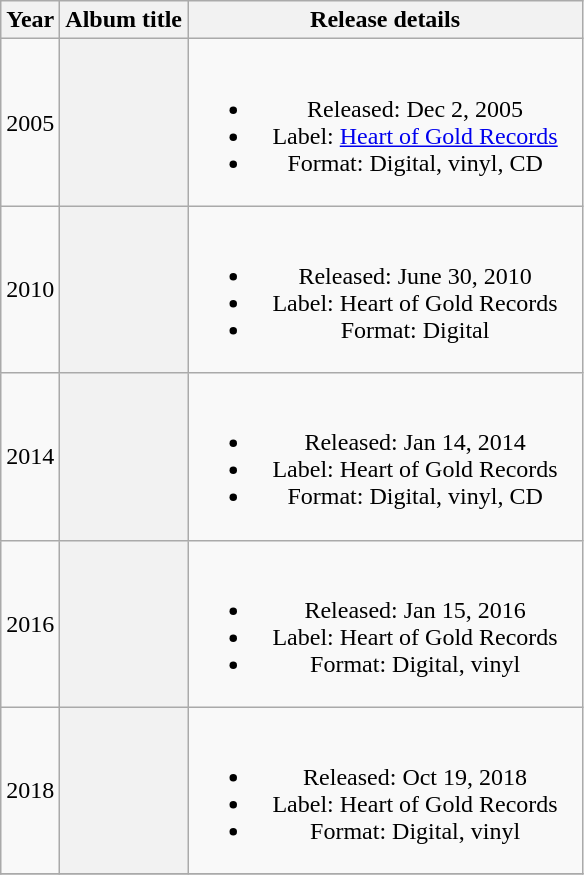<table class="wikitable plainrowheaders" style="text-align:center;">
<tr>
<th>Year</th>
<th scope="col" rowspan="1">Album title</th>
<th scope="col" rowspan="1" style="width:16em;">Release details</th>
</tr>
<tr>
<td>2005</td>
<th></th>
<td><br><ul><li>Released: Dec 2, 2005</li><li>Label: <a href='#'>Heart of Gold Records</a></li><li>Format: Digital, vinyl, CD</li></ul></td>
</tr>
<tr>
<td>2010</td>
<th></th>
<td><br><ul><li>Released: June 30, 2010</li><li>Label: Heart of Gold Records</li><li>Format: Digital</li></ul></td>
</tr>
<tr>
<td>2014</td>
<th></th>
<td><br><ul><li>Released: Jan 14, 2014</li><li>Label: Heart of Gold Records</li><li>Format: Digital, vinyl, CD</li></ul></td>
</tr>
<tr>
<td>2016</td>
<th></th>
<td><br><ul><li>Released: Jan 15, 2016</li><li>Label: Heart of Gold Records</li><li>Format: Digital, vinyl</li></ul></td>
</tr>
<tr>
<td>2018</td>
<th></th>
<td><br><ul><li>Released: Oct 19, 2018</li><li>Label: Heart of Gold Records</li><li>Format: Digital, vinyl</li></ul></td>
</tr>
<tr>
</tr>
</table>
